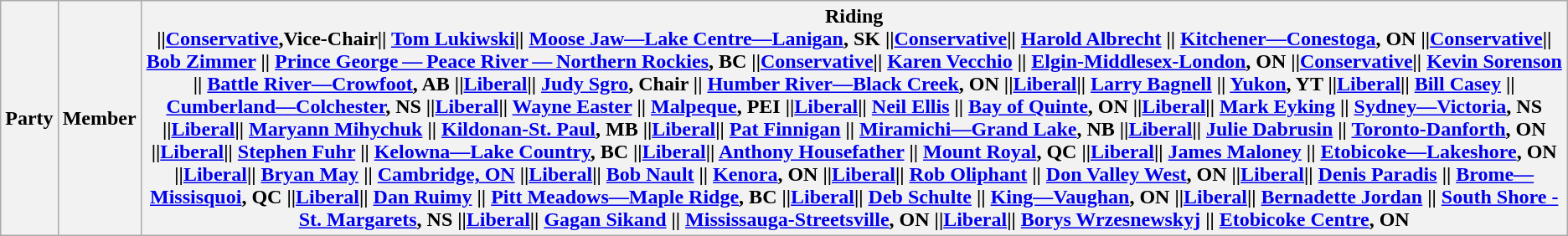<table class="wikitable">
<tr>
<th colspan="2">Party</th>
<th>Member</th>
<th>Riding<br>||<a href='#'>Conservative</a>,Vice-Chair|| <a href='#'>Tom Lukiwski</a>|| <a href='#'>Moose Jaw—Lake Centre—Lanigan</a>, SK
||<a href='#'>Conservative</a>|| <a href='#'>Harold Albrecht</a> || <a href='#'>Kitchener—Conestoga</a>, ON
||<a href='#'>Conservative</a>|| <a href='#'>Bob Zimmer</a> || <a href='#'>Prince George — Peace River — Northern Rockies</a>, BC
||<a href='#'>Conservative</a>|| <a href='#'>Karen Vecchio</a> || <a href='#'>Elgin-Middlesex-London</a>, ON
||<a href='#'>Conservative</a>|| <a href='#'>Kevin Sorenson</a> || <a href='#'>Battle River—Crowfoot</a>, AB
||<a href='#'>Liberal</a>|| <a href='#'>Judy Sgro</a>, Chair || <a href='#'>Humber River—Black Creek</a>, ON
||<a href='#'>Liberal</a>|| <a href='#'>Larry Bagnell</a> || <a href='#'>Yukon</a>, YT
||<a href='#'>Liberal</a>|| <a href='#'>Bill Casey</a> || <a href='#'>Cumberland—Colchester</a>, NS
||<a href='#'>Liberal</a>|| <a href='#'>Wayne Easter</a> || <a href='#'>Malpeque</a>, PEI
||<a href='#'>Liberal</a>|| <a href='#'>Neil Ellis</a> || <a href='#'>Bay of Quinte</a>, ON
||<a href='#'>Liberal</a>|| <a href='#'>Mark Eyking</a> || <a href='#'>Sydney—Victoria</a>, NS
||<a href='#'>Liberal</a>|| <a href='#'>Maryann Mihychuk</a> || <a href='#'>Kildonan-St. Paul</a>, MB
||<a href='#'>Liberal</a>|| <a href='#'>Pat Finnigan</a> || <a href='#'>Miramichi—Grand Lake</a>, NB
||<a href='#'>Liberal</a>|| <a href='#'>Julie Dabrusin</a> || <a href='#'>Toronto-Danforth</a>, ON
||<a href='#'>Liberal</a>|| <a href='#'>Stephen Fuhr</a> || <a href='#'>Kelowna—Lake Country</a>, BC
||<a href='#'>Liberal</a>|| <a href='#'>Anthony Housefather</a> || <a href='#'>Mount Royal</a>, QC
||<a href='#'>Liberal</a>|| <a href='#'>James Maloney</a> || <a href='#'>Etobicoke—Lakeshore</a>, ON
||<a href='#'>Liberal</a>|| <a href='#'>Bryan May</a> || <a href='#'>Cambridge, ON</a>
||<a href='#'>Liberal</a>|| <a href='#'>Bob Nault</a> || <a href='#'>Kenora</a>, ON
||<a href='#'>Liberal</a>|| <a href='#'>Rob Oliphant</a> || <a href='#'>Don Valley West</a>, ON
||<a href='#'>Liberal</a>|| <a href='#'>Denis Paradis</a> || <a href='#'>Brome—Missisquoi</a>, QC
||<a href='#'>Liberal</a>|| <a href='#'>Dan Ruimy</a> || <a href='#'>Pitt Meadows—Maple Ridge</a>, BC
||<a href='#'>Liberal</a>|| <a href='#'>Deb Schulte</a> || <a href='#'>King—Vaughan</a>, ON
||<a href='#'>Liberal</a>|| <a href='#'>Bernadette Jordan</a> || <a href='#'>South Shore - St. Margarets</a>, NS
||<a href='#'>Liberal</a>|| <a href='#'>Gagan Sikand</a> || <a href='#'>Mississauga-Streetsville</a>, ON
||<a href='#'>Liberal</a>|| <a href='#'>Borys Wrzesnewskyj</a> || <a href='#'>Etobicoke Centre</a>, ON</th>
</tr>
</table>
